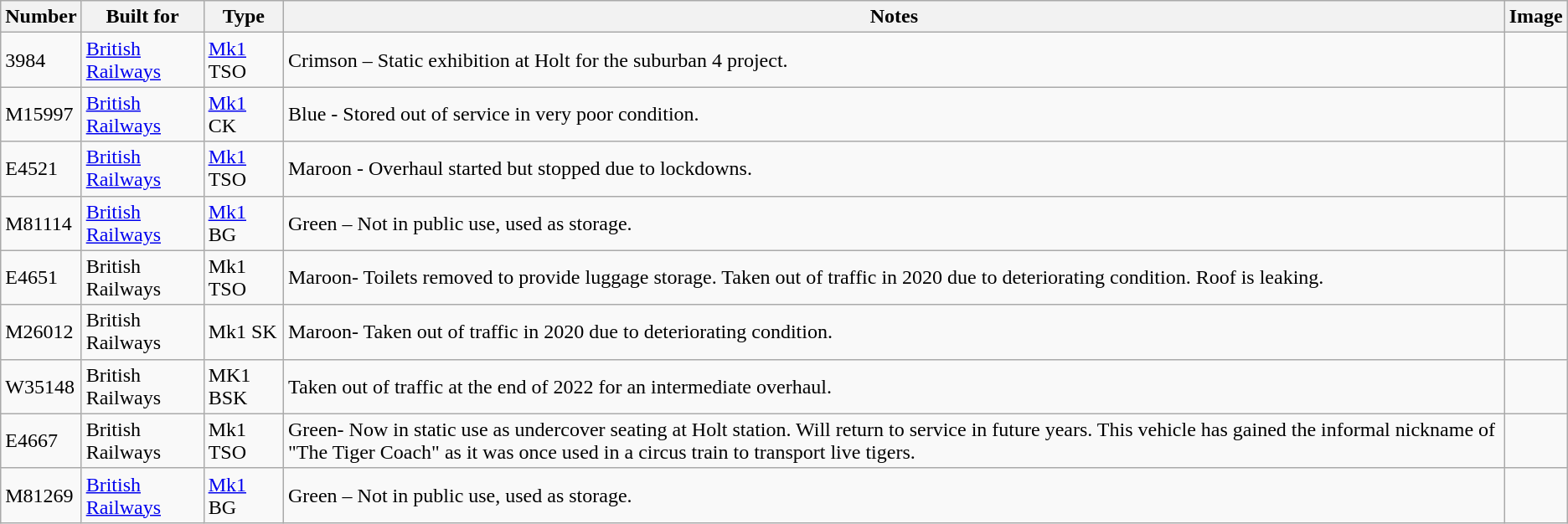<table class="wikitable">
<tr>
<th>Number</th>
<th>Built for</th>
<th>Type</th>
<th>Notes</th>
<th>Image</th>
</tr>
<tr>
<td>3984</td>
<td><a href='#'>British Railways</a></td>
<td><a href='#'>Mk1</a> TSO</td>
<td>Crimson – Static exhibition at Holt for the suburban 4 project.</td>
<td></td>
</tr>
<tr>
<td>M15997</td>
<td><a href='#'>British Railways</a></td>
<td><a href='#'>Mk1</a> CK</td>
<td>Blue - Stored out of service in very poor condition.</td>
<td></td>
</tr>
<tr>
<td>E4521</td>
<td><a href='#'>British Railways</a></td>
<td><a href='#'>Mk1</a> TSO</td>
<td>Maroon - Overhaul started but stopped due to lockdowns.</td>
<td></td>
</tr>
<tr>
<td>M81114</td>
<td><a href='#'>British Railways</a></td>
<td><a href='#'>Mk1</a> BG</td>
<td>Green – Not in public use, used as storage.</td>
<td></td>
</tr>
<tr>
<td>E4651</td>
<td>British Railways</td>
<td>Mk1 TSO</td>
<td>Maroon- Toilets removed to provide luggage storage. Taken out of traffic in 2020 due to deteriorating condition. Roof is leaking.</td>
<td></td>
</tr>
<tr>
<td>M26012</td>
<td>British Railways</td>
<td>Mk1 SK</td>
<td>Maroon- Taken out of traffic in 2020 due to deteriorating condition.</td>
<td></td>
</tr>
<tr>
<td>W35148</td>
<td>British Railways</td>
<td>MK1 BSK</td>
<td>Taken out of traffic at the end of 2022 for an intermediate overhaul.</td>
<td></td>
</tr>
<tr>
<td>E4667</td>
<td>British Railways</td>
<td>Mk1 TSO</td>
<td>Green- Now in static use as undercover seating at Holt station. Will return to service in future years. This vehicle has gained the informal nickname of "The Tiger Coach" as it was once used in a circus train to transport live tigers.</td>
<td></td>
</tr>
<tr>
<td>M81269</td>
<td><a href='#'>British Railways</a></td>
<td><a href='#'>Mk1</a> BG</td>
<td>Green – Not in public use, used as storage.</td>
<td></td>
</tr>
</table>
